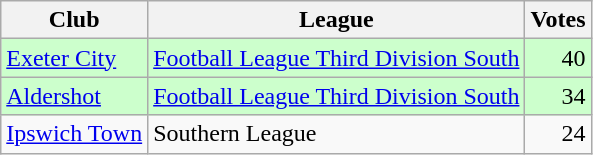<table class=wikitable style=text-align:left>
<tr>
<th>Club</th>
<th>League</th>
<th>Votes</th>
</tr>
<tr bgcolor=ccffcc>
<td><a href='#'>Exeter City</a></td>
<td><a href='#'>Football League Third Division South</a></td>
<td align=right>40</td>
</tr>
<tr bgcolor=ccffcc>
<td><a href='#'>Aldershot</a></td>
<td><a href='#'>Football League Third Division South</a></td>
<td align=right>34</td>
</tr>
<tr>
<td><a href='#'>Ipswich Town</a></td>
<td>Southern League</td>
<td align=right>24</td>
</tr>
</table>
